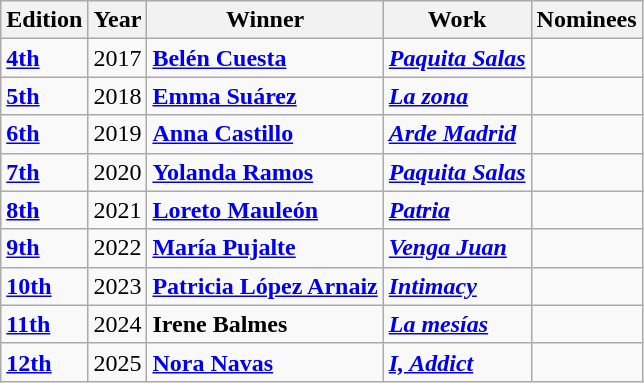<table class="wikitable">
<tr>
<th>Edition</th>
<th>Year</th>
<th>Winner</th>
<th>Work</th>
<th>Nominees</th>
</tr>
<tr>
<td><strong><a href='#'>4th</a></strong></td>
<td>2017</td>
<td><strong><a href='#'>Belén Cuesta</a></strong></td>
<td><strong><em><a href='#'>Paquita Salas</a></em></strong></td>
<td></td>
</tr>
<tr>
<td><strong><a href='#'>5th</a></strong></td>
<td>2018</td>
<td><strong><a href='#'>Emma Suárez</a></strong></td>
<td><strong><em><a href='#'>La zona</a></em></strong></td>
<td></td>
</tr>
<tr>
<td><strong><a href='#'>6th</a></strong></td>
<td>2019</td>
<td><strong><a href='#'>Anna Castillo</a></strong></td>
<td><strong><em><a href='#'>Arde Madrid</a></em></strong></td>
<td></td>
</tr>
<tr>
<td><strong><a href='#'>7th</a></strong></td>
<td>2020</td>
<td><strong><a href='#'>Yolanda Ramos</a></strong></td>
<td><strong><em><a href='#'>Paquita Salas</a></em></strong></td>
<td></td>
</tr>
<tr>
<td><strong><a href='#'>8th</a></strong></td>
<td>2021</td>
<td><strong><a href='#'>Loreto Mauleón</a></strong></td>
<td><strong><em><a href='#'>Patria</a></em></strong></td>
<td></td>
</tr>
<tr>
<td><strong><a href='#'>9th</a></strong></td>
<td>2022</td>
<td><strong><a href='#'>María Pujalte</a></strong></td>
<td><strong><em><a href='#'>Venga Juan</a></em></strong></td>
<td></td>
</tr>
<tr>
<td><strong><a href='#'>10th</a></strong></td>
<td>2023</td>
<td><strong><a href='#'>Patricia López Arnaiz</a></strong></td>
<td><strong><em><a href='#'>Intimacy</a></em></strong></td>
<td></td>
</tr>
<tr>
<td><strong><a href='#'>11th</a></strong></td>
<td>2024</td>
<td><strong>Irene Balmes</strong></td>
<td><strong><em><a href='#'>La mesías</a></em></strong></td>
<td></td>
</tr>
<tr>
<td><strong><a href='#'>12th</a></strong></td>
<td>2025</td>
<td><strong><a href='#'>Nora Navas</a></strong></td>
<td><strong><em><a href='#'>I, Addict</a></em></strong></td>
<td></td>
</tr>
</table>
